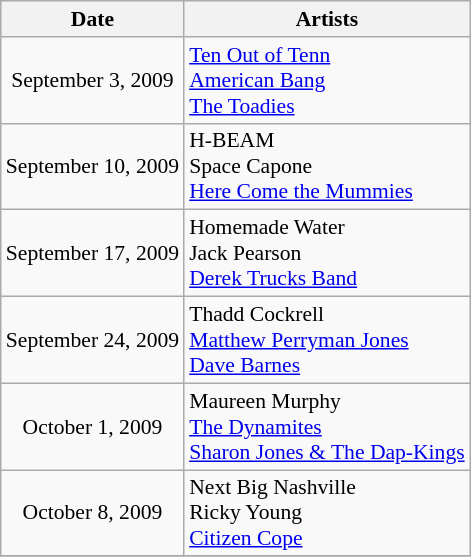<table class="wikitable" style="font-size: 90%">
<tr>
<th>Date</th>
<th>Artists</th>
</tr>
<tr>
<td align="center">September 3, 2009</td>
<td><a href='#'>Ten Out of Tenn</a><br><a href='#'>American Bang</a><br><a href='#'>The Toadies</a></td>
</tr>
<tr>
<td align="center">September 10, 2009</td>
<td>H-BEAM<br>Space Capone<br><a href='#'>Here Come the Mummies</a></td>
</tr>
<tr>
<td align="center">September 17, 2009</td>
<td>Homemade Water<br>Jack Pearson<br><a href='#'>Derek Trucks Band</a></td>
</tr>
<tr>
<td align="center">September 24, 2009</td>
<td>Thadd Cockrell<br><a href='#'>Matthew Perryman Jones</a><br><a href='#'>Dave Barnes</a></td>
</tr>
<tr>
<td align="center">October 1, 2009</td>
<td>Maureen Murphy<br><a href='#'>The Dynamites</a><br><a href='#'>Sharon Jones & The Dap-Kings</a></td>
</tr>
<tr>
<td align="center">October 8, 2009</td>
<td>Next Big Nashville<br>Ricky Young<br><a href='#'>Citizen Cope</a></td>
</tr>
<tr>
</tr>
</table>
